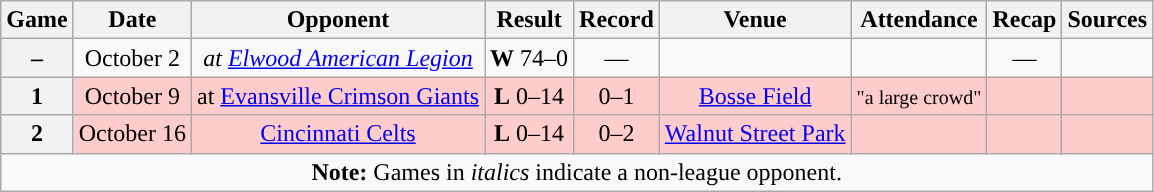<table class="wikitable" style="text-align:center">
<tr>
<th>Game</th>
<th>Date</th>
<th>Opponent</th>
<th>Result</th>
<th>Record</th>
<th>Venue</th>
<th>Attendance</th>
<th>Recap</th>
<th>Sources</th>
</tr>
<tr>
<th>–</th>
<td>October 2</td>
<td><em>at <a href='#'>Elwood American Legion</a></em></td>
<td><strong>W</strong> 74–0</td>
<td>—</td>
<td></td>
<td></td>
<td>—</td>
<td></td>
</tr>
<tr style="background:#fcc">
<th>1</th>
<td>October 9</td>
<td>at <a href='#'>Evansville Crimson Giants</a></td>
<td><strong>L</strong> 0–14</td>
<td>0–1</td>
<td><a href='#'>Bosse Field</a></td>
<td><small>"a large crowd"</small></td>
<td></td>
<td></td>
</tr>
<tr style="background:#fcc">
<th>2</th>
<td>October 16</td>
<td><a href='#'>Cincinnati Celts</a></td>
<td><strong>L</strong> 0–14</td>
<td>0–2</td>
<td><a href='#'>Walnut Street Park</a></td>
<td></td>
<td></td>
<td></td>
</tr>
<tr>
<td colspan="10"><strong>Note:</strong> Games in <em>italics</em> indicate a non-league opponent.</td>
</tr>
</table>
